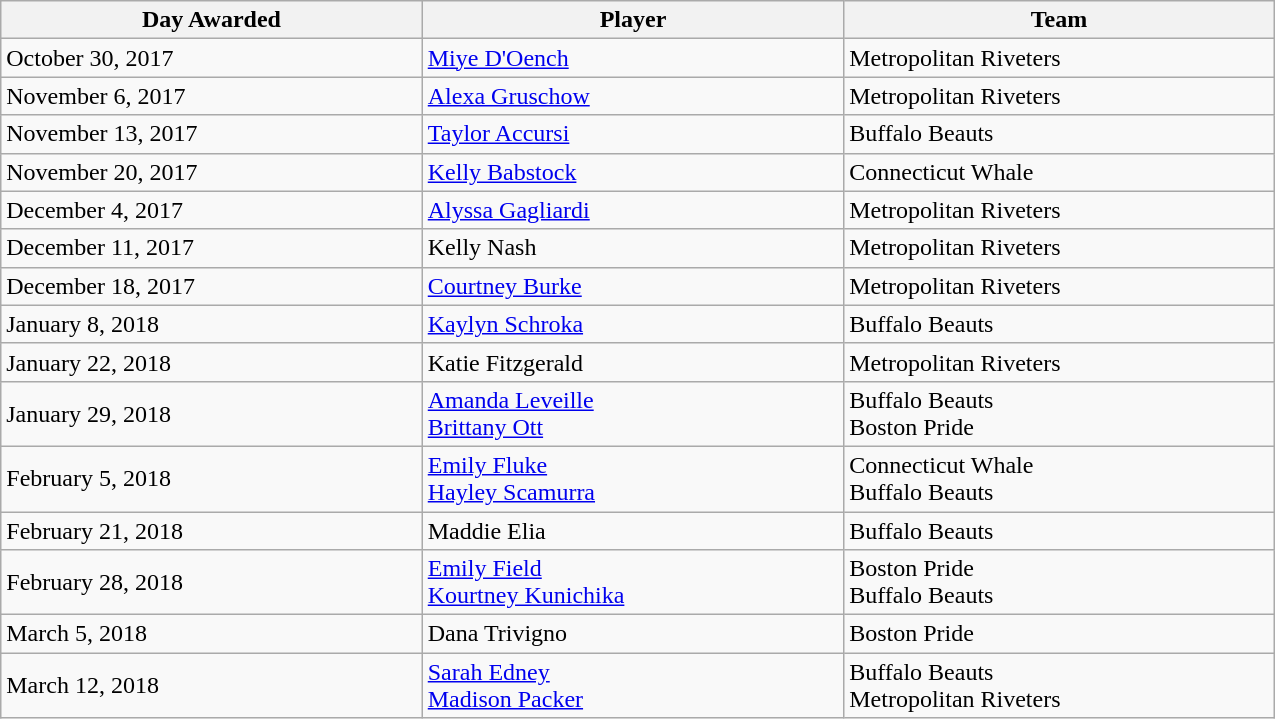<table class="wikitable" width="850em">
<tr>
<th style="width:10%;">Day Awarded</th>
<th style="width:10%;">Player</th>
<th style="width:10%;">Team</th>
</tr>
<tr>
<td>October 30, 2017</td>
<td><a href='#'>Miye D'Oench</a></td>
<td>Metropolitan Riveters</td>
</tr>
<tr>
<td>November 6, 2017</td>
<td><a href='#'>Alexa Gruschow</a></td>
<td>Metropolitan Riveters</td>
</tr>
<tr>
<td>November 13, 2017</td>
<td><a href='#'>Taylor Accursi</a></td>
<td>Buffalo Beauts</td>
</tr>
<tr>
<td>November 20, 2017</td>
<td><a href='#'>Kelly Babstock</a></td>
<td>Connecticut Whale</td>
</tr>
<tr>
<td>December 4, 2017</td>
<td><a href='#'>Alyssa Gagliardi</a></td>
<td>Metropolitan Riveters</td>
</tr>
<tr>
<td>December 11, 2017</td>
<td>Kelly Nash</td>
<td>Metropolitan Riveters</td>
</tr>
<tr>
<td>December 18, 2017</td>
<td><a href='#'>Courtney Burke</a></td>
<td>Metropolitan Riveters</td>
</tr>
<tr>
<td>January 8, 2018</td>
<td><a href='#'>Kaylyn Schroka</a></td>
<td>Buffalo Beauts</td>
</tr>
<tr>
<td>January 22, 2018</td>
<td>Katie Fitzgerald</td>
<td>Metropolitan Riveters</td>
</tr>
<tr>
<td>January 29, 2018</td>
<td><a href='#'>Amanda Leveille</a><br><a href='#'>Brittany Ott</a></td>
<td>Buffalo Beauts<br>Boston Pride</td>
</tr>
<tr>
<td>February 5, 2018</td>
<td><a href='#'>Emily Fluke</a><br><a href='#'>Hayley Scamurra</a></td>
<td>Connecticut Whale<br>Buffalo Beauts</td>
</tr>
<tr>
<td>February 21, 2018</td>
<td>Maddie Elia</td>
<td>Buffalo Beauts</td>
</tr>
<tr>
<td>February 28, 2018</td>
<td><a href='#'>Emily Field</a><br><a href='#'>Kourtney Kunichika</a></td>
<td>Boston Pride<br>Buffalo Beauts</td>
</tr>
<tr>
<td>March 5, 2018</td>
<td>Dana Trivigno</td>
<td>Boston Pride</td>
</tr>
<tr>
<td>March 12, 2018</td>
<td><a href='#'>Sarah Edney</a><br><a href='#'>Madison Packer</a></td>
<td>Buffalo Beauts<br>Metropolitan Riveters</td>
</tr>
</table>
